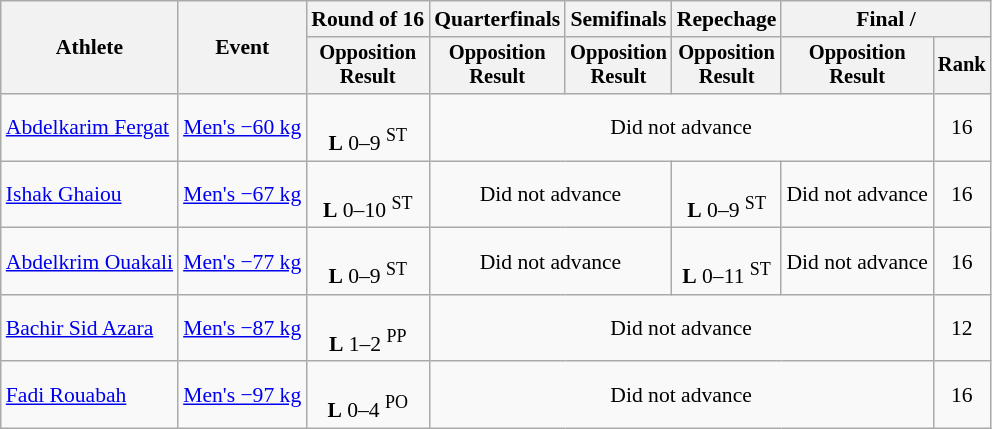<table class="wikitable" style="font-size:90%">
<tr>
<th rowspan=2>Athlete</th>
<th rowspan=2>Event</th>
<th>Round of 16</th>
<th>Quarterfinals</th>
<th>Semifinals</th>
<th>Repechage</th>
<th colspan=2>Final / </th>
</tr>
<tr style="font-size: 95%">
<th>Opposition<br>Result</th>
<th>Opposition<br>Result</th>
<th>Opposition<br>Result</th>
<th>Opposition<br>Result</th>
<th>Opposition<br>Result</th>
<th>Rank</th>
</tr>
<tr align=center>
<td align=left><a href='#'>Abdelkarim Fergat</a></td>
<td align=left><a href='#'>Men's −60 kg</a></td>
<td><br><strong>L</strong> 0–9 <sup>ST</sup></td>
<td colspan=4>Did not advance</td>
<td>16</td>
</tr>
<tr align=center>
<td align=left><a href='#'>Ishak Ghaiou</a></td>
<td align=left><a href='#'>Men's −67 kg</a></td>
<td><br><strong>L</strong> 0–10 <sup>ST</sup></td>
<td colspan=2>Did not advance</td>
<td><br> <strong>L</strong> 0–9 <sup>ST</sup></td>
<td>Did not advance</td>
<td>16</td>
</tr>
<tr align=center>
<td align=left><a href='#'>Abdelkrim Ouakali</a></td>
<td align=left><a href='#'>Men's −77 kg</a></td>
<td><br><strong>L</strong> 0–9 <sup>ST</sup></td>
<td colspan=2>Did not advance</td>
<td><br><strong>L</strong> 0–11 <sup>ST</sup></td>
<td>Did not advance</td>
<td>16</td>
</tr>
<tr align=center>
<td align=left><a href='#'>Bachir Sid Azara</a></td>
<td align=left><a href='#'>Men's −87 kg</a></td>
<td><br><strong>L</strong> 1–2 <sup>PP</sup></td>
<td colspan=4>Did not advance</td>
<td>12</td>
</tr>
<tr align=center>
<td align=left><a href='#'>Fadi Rouabah</a></td>
<td align=left><a href='#'>Men's −97 kg</a></td>
<td><br><strong>L</strong> 0–4 <sup>PO</sup></td>
<td colspan=4>Did not advance</td>
<td>16</td>
</tr>
</table>
